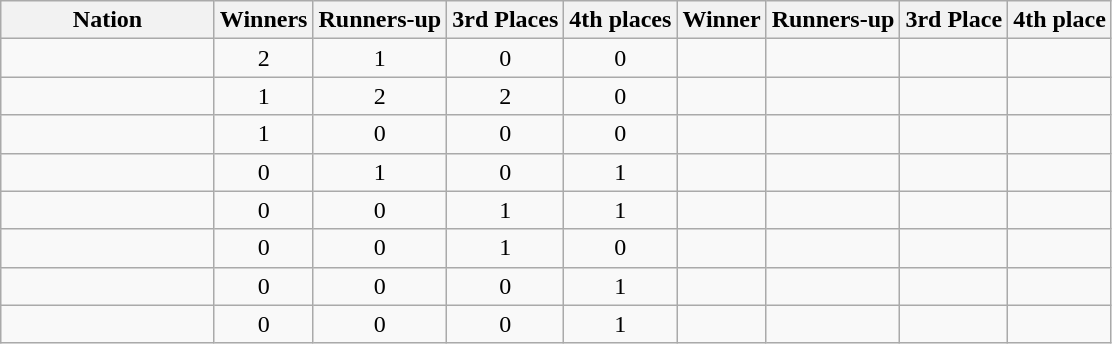<table class="wikitable sortable">
<tr>
<th width=135>Nation</th>
<th>Winners</th>
<th>Runners-up</th>
<th>3rd Places</th>
<th>4th places</th>
<th>Winner</th>
<th>Runners-up</th>
<th>3rd Place</th>
<th>4th place</th>
</tr>
<tr>
<td></td>
<td align=center>2</td>
<td align=center>1</td>
<td align=center>0</td>
<td align=center>0</td>
<td></td>
<td></td>
<td></td>
<td></td>
</tr>
<tr>
<td></td>
<td align=center>1</td>
<td align=center>2</td>
<td align=center>2</td>
<td align=center>0</td>
<td></td>
<td></td>
<td></td>
<td></td>
</tr>
<tr>
<td></td>
<td align=center>1</td>
<td align=center>0</td>
<td align=center>0</td>
<td align=center>0</td>
<td></td>
<td></td>
<td></td>
<td></td>
</tr>
<tr>
<td></td>
<td align=center>0</td>
<td align=center>1</td>
<td align=center>0</td>
<td align=center>1</td>
<td></td>
<td></td>
<td></td>
<td></td>
</tr>
<tr>
<td></td>
<td align=center>0</td>
<td align=center>0</td>
<td align=center>1</td>
<td align=center>1</td>
<td></td>
<td></td>
<td></td>
<td></td>
</tr>
<tr>
<td></td>
<td align=center>0</td>
<td align=center>0</td>
<td align=center>1</td>
<td align=center>0</td>
<td></td>
<td></td>
<td></td>
<td></td>
</tr>
<tr>
<td></td>
<td align=center>0</td>
<td align=center>0</td>
<td align=center>0</td>
<td align=center>1</td>
<td></td>
<td></td>
<td></td>
<td></td>
</tr>
<tr>
<td></td>
<td align=center>0</td>
<td align=center>0</td>
<td align=center>0</td>
<td align=center>1</td>
<td></td>
<td></td>
<td></td>
<td></td>
</tr>
</table>
